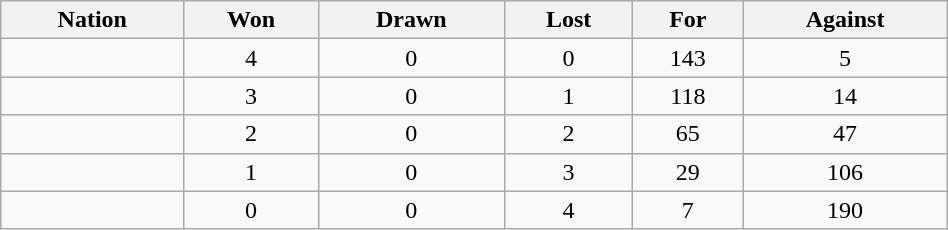<table class="wikitable" border="1" style="text-align: center; width:50%">
<tr>
<th>Nation</th>
<th>Won</th>
<th>Drawn</th>
<th>Lost</th>
<th>For</th>
<th>Against</th>
</tr>
<tr>
<td align="left"></td>
<td>4</td>
<td>0</td>
<td>0</td>
<td>143</td>
<td>5</td>
</tr>
<tr>
<td align="left"></td>
<td>3</td>
<td>0</td>
<td>1</td>
<td>118</td>
<td>14</td>
</tr>
<tr>
<td align="left"></td>
<td>2</td>
<td>0</td>
<td>2</td>
<td>65</td>
<td>47</td>
</tr>
<tr>
<td align="left"></td>
<td>1</td>
<td>0</td>
<td>3</td>
<td>29</td>
<td>106</td>
</tr>
<tr>
<td align="left"></td>
<td>0</td>
<td>0</td>
<td>4</td>
<td>7</td>
<td>190</td>
</tr>
</table>
